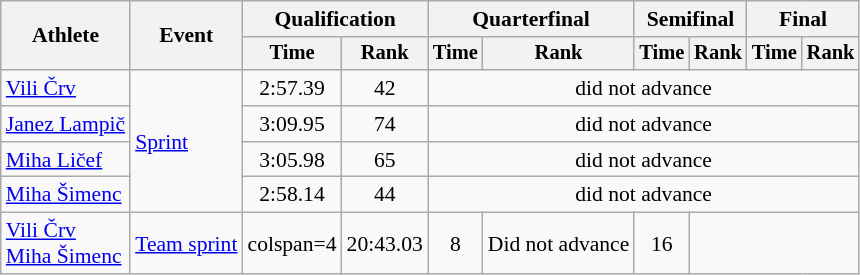<table class=wikitable style="font-size:90%; text-align:center">
<tr>
<th rowspan=2>Athlete</th>
<th rowspan=2>Event</th>
<th colspan=2>Qualification</th>
<th colspan=2>Quarterfinal</th>
<th colspan=2>Semifinal</th>
<th colspan=2>Final</th>
</tr>
<tr style=font-size:95%>
<th>Time</th>
<th>Rank</th>
<th>Time</th>
<th>Rank</th>
<th>Time</th>
<th>Rank</th>
<th>Time</th>
<th>Rank</th>
</tr>
<tr>
<td align=left><a href='#'>Vili Črv</a></td>
<td align=left rowspan=4><a href='#'>Sprint</a></td>
<td>2:57.39</td>
<td>42</td>
<td colspan=6>did not advance</td>
</tr>
<tr>
<td align=left><a href='#'>Janez Lampič</a></td>
<td>3:09.95</td>
<td>74</td>
<td colspan=6>did not advance</td>
</tr>
<tr>
<td align=left><a href='#'>Miha Ličef</a></td>
<td>3:05.98</td>
<td>65</td>
<td colspan=6>did not advance</td>
</tr>
<tr>
<td align=left><a href='#'>Miha Šimenc</a></td>
<td>2:58.14</td>
<td>44</td>
<td colspan=6>did not advance</td>
</tr>
<tr>
<td align=left><a href='#'>Vili Črv</a><br><a href='#'>Miha Šimenc</a></td>
<td align=left><a href='#'>Team sprint</a></td>
<td>colspan=4 </td>
<td>20:43.03</td>
<td>8</td>
<td>Did not advance</td>
<td>16</td>
</tr>
</table>
